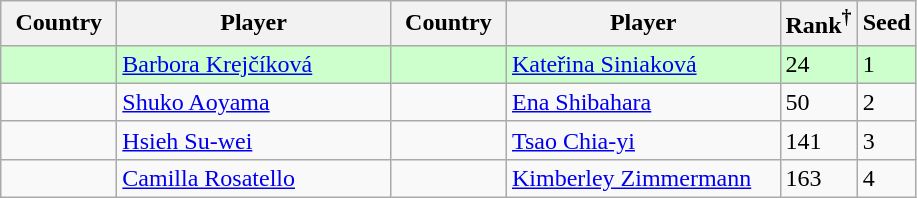<table class="sortable wikitable">
<tr>
<th width="70">Country</th>
<th width="175">Player</th>
<th width="70">Country</th>
<th width="175">Player</th>
<th>Rank<sup>†</sup></th>
<th>Seed</th>
</tr>
<tr style="background:#cfc;">
<td></td>
<td><a href='#'>Barbora Krejčíková</a></td>
<td></td>
<td><a href='#'>Kateřina Siniaková</a></td>
<td>24</td>
<td>1</td>
</tr>
<tr>
<td></td>
<td><a href='#'>Shuko Aoyama</a></td>
<td></td>
<td><a href='#'>Ena Shibahara</a></td>
<td>50</td>
<td>2</td>
</tr>
<tr>
<td></td>
<td><a href='#'>Hsieh Su-wei</a></td>
<td></td>
<td><a href='#'>Tsao Chia-yi</a></td>
<td>141</td>
<td>3</td>
</tr>
<tr>
<td></td>
<td><a href='#'>Camilla Rosatello</a></td>
<td></td>
<td><a href='#'>Kimberley Zimmermann</a></td>
<td>163</td>
<td>4</td>
</tr>
</table>
